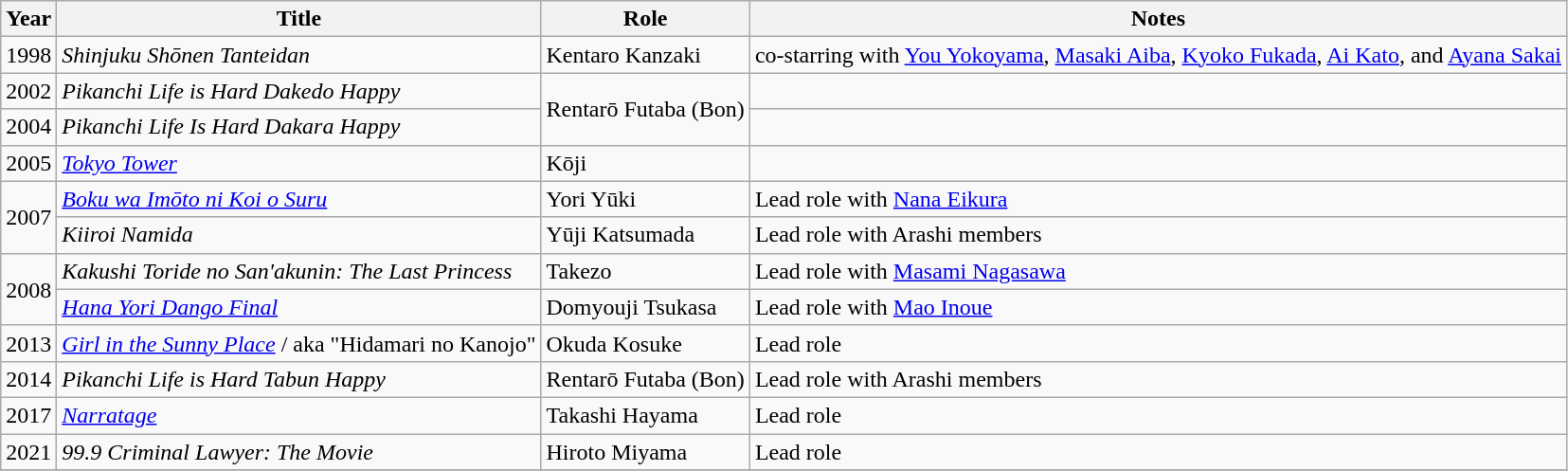<table class="wikitable sortable">
<tr>
<th>Year</th>
<th>Title</th>
<th>Role</th>
<th class="unsortable">Notes</th>
</tr>
<tr>
<td>1998</td>
<td><em>Shinjuku Shōnen Tanteidan</em></td>
<td>Kentaro Kanzaki</td>
<td>co-starring with <a href='#'>You Yokoyama</a>, <a href='#'>Masaki Aiba</a>, <a href='#'>Kyoko Fukada</a>, <a href='#'>Ai Kato</a>, and <a href='#'>Ayana Sakai</a></td>
</tr>
<tr>
<td>2002</td>
<td><em>Pikanchi Life is Hard Dakedo Happy</em></td>
<td rowspan="2">Rentarō Futaba (Bon)</td>
<td></td>
</tr>
<tr>
<td>2004</td>
<td><em>Pikanchi Life Is Hard Dakara Happy</em></td>
<td></td>
</tr>
<tr>
<td>2005</td>
<td><em><a href='#'>Tokyo Tower</a></em></td>
<td>Kōji</td>
<td></td>
</tr>
<tr>
<td rowspan="2">2007</td>
<td><em><a href='#'>Boku wa Imōto ni Koi o Suru</a></em></td>
<td>Yori Yūki</td>
<td>Lead role with <a href='#'>Nana Eikura</a></td>
</tr>
<tr>
<td><em>Kiiroi Namida</em></td>
<td>Yūji Katsumada</td>
<td>Lead role with Arashi members</td>
</tr>
<tr>
<td rowspan="2">2008</td>
<td><em>Kakushi Toride no San'akunin: The Last Princess</em></td>
<td>Takezo</td>
<td>Lead role with <a href='#'>Masami Nagasawa</a></td>
</tr>
<tr>
<td><em><a href='#'>Hana Yori Dango Final</a></em></td>
<td>Domyouji Tsukasa</td>
<td>Lead role with <a href='#'>Mao Inoue</a></td>
</tr>
<tr>
<td>2013</td>
<td><em><a href='#'>Girl in the Sunny Place</a></em> / aka "Hidamari no Kanojo"</td>
<td>Okuda Kosuke</td>
<td>Lead role</td>
</tr>
<tr>
<td>2014</td>
<td><em>Pikanchi Life is Hard Tabun Happy</em></td>
<td>Rentarō Futaba (Bon)</td>
<td>Lead role with Arashi members</td>
</tr>
<tr>
<td>2017</td>
<td><em><a href='#'>Narratage</a></em></td>
<td>Takashi Hayama</td>
<td>Lead role</td>
</tr>
<tr>
<td>2021</td>
<td><em>99.9 Criminal Lawyer: The Movie</em></td>
<td>Hiroto Miyama</td>
<td>Lead role</td>
</tr>
<tr>
</tr>
</table>
